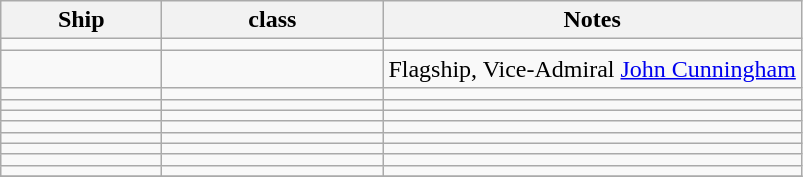<table class="wikitable" align=left>
<tr>
<th scope="col" width="100px">Ship</th>
<th scope="col" width="140px">class</th>
<th>Notes</th>
</tr>
<tr>
<td></td>
<td></td>
<td></td>
</tr>
<tr>
<td></td>
<td></td>
<td>Flagship, Vice-Admiral <a href='#'>John Cunningham</a></td>
</tr>
<tr>
<td></td>
<td></td>
<td></td>
</tr>
<tr>
<td></td>
<td></td>
<td></td>
</tr>
<tr>
<td></td>
<td></td>
<td></td>
</tr>
<tr>
<td></td>
<td></td>
<td></td>
</tr>
<tr>
<td></td>
<td></td>
<td></td>
</tr>
<tr>
<td></td>
<td></td>
<td></td>
</tr>
<tr>
<td></td>
<td></td>
<td></td>
</tr>
<tr>
<td></td>
<td></td>
<td></td>
</tr>
<tr>
</tr>
</table>
